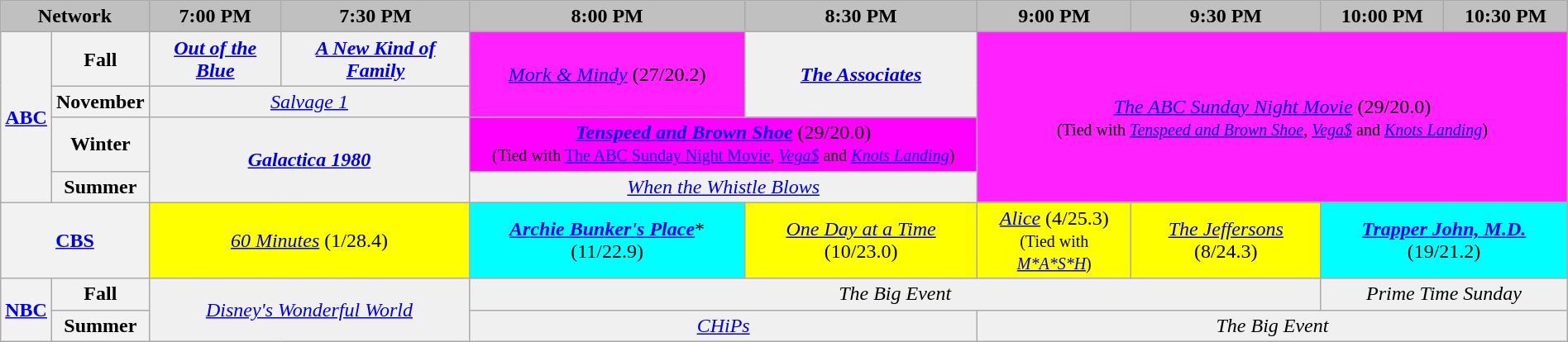<table class="wikitable plainrowheaders" style="width:100%; margin:auto ;text-align:center;">
<tr>
<th colspan="2" style="background-color:#C0C0C0;text-align:center">Network</th>
<th style="background-color:#C0C0C0;text-align:center">7:00 PM</th>
<th style="background-color:#C0C0C0;text-align:center">7:30 PM</th>
<th style="background-color:#C0C0C0;text-align:center">8:00 PM</th>
<th style="background-color:#C0C0C0;text-align:center">8:30 PM</th>
<th style="background-color:#C0C0C0;text-align:center">9:00 PM</th>
<th style="background-color:#C0C0C0;text-align:center">9:30 PM</th>
<th style="background-color:#C0C0C0;text-align:center">10:00 PM</th>
<th style="background-color:#C0C0C0;text-align:center">10:30 PM</th>
</tr>
<tr>
<th rowspan="4" bgcolor="#C0C0C0"><a href='#'>ABC</a></th>
<th>Fall</th>
<td bgcolor="#F0F0F0"><strong><em><a href='#'>Out of the Blue</a></em></strong></td>
<td bgcolor="#F0F0F0"><strong><em><a href='#'>A New Kind of Family</a></em></strong></td>
<td rowspan="2" bgcolor="#FF22FF"><em><a href='#'>Mork & Mindy</a></em> (27/20.2)</td>
<td rowspan="2" bgcolor="#F0F0F0"><strong><em><a href='#'>The Associates</a></em></strong></td>
<td colspan="4" rowspan="4" bgcolor="#FF22FF"><em><a href='#'>The ABC Sunday Night Movie</a></em> (29/20.0)<br><small>(Tied with <em><a href='#'>Tenspeed and Brown Shoe</a></em>, <em><a href='#'>Vega$</a></em> and <em><a href='#'>Knots Landing</a></em>)</small></td>
</tr>
<tr>
<th>November</th>
<td colspan="2" bgcolor="#F0F0F0"><em><a href='#'>Salvage 1</a></em></td>
</tr>
<tr>
<th>Winter</th>
<td colspan="2" rowspan="2" bgcolor="#F0F0F0"><strong><em><a href='#'>Galactica 1980</a></em></strong></td>
<td colspan="2" bgcolor="#FF00FF"><strong><em><a href='#'>Tenspeed and Brown Shoe</a></em></strong> (29/20.0)<br><small>(Tied with <a href='#'>The ABC Sunday Night Movie</a>, <em><a href='#'>Vega$</a></em> and <em><a href='#'>Knots Landing</a></em>)</small></td>
</tr>
<tr>
<th>Summer</th>
<td colspan="2" bgcolor="#F0F0F0"><em><a href='#'>When the Whistle Blows</a></em></td>
</tr>
<tr>
<th bgcolor="#C0C0C0" colspan="2"><a href='#'>CBS</a></th>
<td bgcolor="#FFFF00" colspan="2"><em><a href='#'>60 Minutes</a></em> (1/28.4)</td>
<td bgcolor="#00FFFF"><strong><em><a href='#'>Archie Bunker's Place</a></em></strong>* (11/22.9)</td>
<td bgcolor="#FFFF00"><em><a href='#'>One Day at a Time</a></em> (10/23.0)</td>
<td bgcolor="#FFFF00"><em><a href='#'>Alice</a></em> (4/25.3)<br><small>(Tied with <em><a href='#'>M*A*S*H</a></em>)</small></td>
<td bgcolor="#FFFF00"><em><a href='#'>The Jeffersons</a></em> (8/24.3)</td>
<td bgcolor="#00FFFF" colspan="2"><strong><em><a href='#'>Trapper John, M.D.</a></em></strong> (19/21.2)</td>
</tr>
<tr>
<th rowspan="2" bgcolor="#C0C0C0"><a href='#'>NBC</a></th>
<th>Fall</th>
<td colspan="2" rowspan="2" bgcolor="#F0F0F0"><em><a href='#'>Disney's Wonderful World</a></em></td>
<td bgcolor="#F0F0F0" colspan="4"><em>The Big Event</em></td>
<td bgcolor="#F0F0F0" colspan="2"><em>Prime Time Sunday</em></td>
</tr>
<tr>
<th>Summer</th>
<td colspan="2" bgcolor="#F0F0F0"><em><a href='#'>CHiPs</a></em></td>
<td colspan="4" bgcolor="#F0F0F0"><em>The Big Event</em></td>
</tr>
</table>
